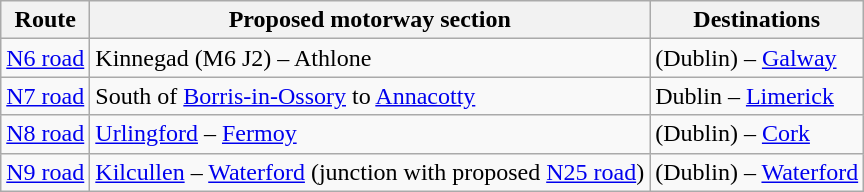<table class="wikitable">
<tr>
<th>Route</th>
<th>Proposed motorway section</th>
<th>Destinations</th>
</tr>
<tr>
<td><a href='#'>N6 road</a></td>
<td>Kinnegad (M6 J2) – Athlone</td>
<td>(Dublin) – <a href='#'>Galway</a></td>
</tr>
<tr>
<td><a href='#'>N7 road</a></td>
<td>South of <a href='#'>Borris-in-Ossory</a> to <a href='#'>Annacotty</a></td>
<td>Dublin – <a href='#'>Limerick</a></td>
</tr>
<tr>
<td><a href='#'>N8 road</a></td>
<td><a href='#'>Urlingford</a> – <a href='#'>Fermoy</a></td>
<td>(Dublin) – <a href='#'>Cork</a></td>
</tr>
<tr>
<td><a href='#'>N9 road</a></td>
<td><a href='#'>Kilcullen</a> – <a href='#'>Waterford</a> (junction with proposed <a href='#'>N25 road</a>)</td>
<td>(Dublin) – <a href='#'>Waterford</a></td>
</tr>
</table>
